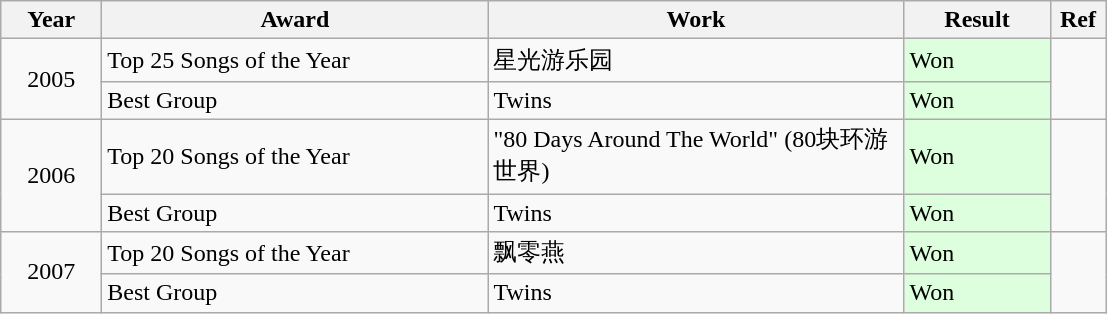<table class="wikitable">
<tr>
<th width=60>Year</th>
<th width="250">Award</th>
<th width="270">Work</th>
<th width="90">Result</th>
<th width="30">Ref</th>
</tr>
<tr>
<td rowspan = "2" align="center">2005</td>
<td>Top 25 Songs of the Year</td>
<td>星光游乐园</td>
<td style="background: #ddffdd"><div>Won</div></td>
<td rowspan = "2"  align="center"></td>
</tr>
<tr>
<td>Best Group</td>
<td>Twins</td>
<td style="background: #ddffdd"><div>Won</div></td>
</tr>
<tr>
<td rowspan = "2" align="center">2006</td>
<td>Top 20 Songs of the Year</td>
<td>"80 Days Around The World" (80块环游世界)</td>
<td style="background: #ddffdd"><div>Won</div></td>
<td rowspan = "2" align="center"></td>
</tr>
<tr>
<td>Best Group</td>
<td>Twins</td>
<td style="background: #ddffdd"><div>Won</div></td>
</tr>
<tr>
<td rowspan = "2" align="center">2007</td>
<td>Top 20 Songs of the Year</td>
<td>飘零燕</td>
<td style="background:#ddffdd"><div>Won</div></td>
<td rowspan = "2" align="center"></td>
</tr>
<tr>
<td>Best Group</td>
<td>Twins</td>
<td style="background: #ddffdd"><div>Won</div></td>
</tr>
</table>
